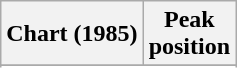<table class="wikitable sortable plainrowheaders" style="text-align:center">
<tr>
<th scope="col">Chart (1985)</th>
<th scope="col">Peak<br>position</th>
</tr>
<tr>
</tr>
<tr>
</tr>
</table>
